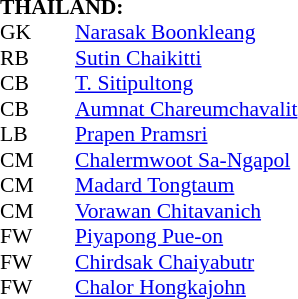<table style="font-size: 90%" cellspacing="0" cellpadding="0">
<tr>
<td colspan="4"><strong>THAILAND:</strong></td>
</tr>
<tr>
<th width="25"></th>
<th width="25"></th>
</tr>
<tr>
<td>GK</td>
<td><strong></strong></td>
<td><a href='#'>Narasak Boonkleang</a></td>
</tr>
<tr>
<td>RB</td>
<td><strong></strong></td>
<td><a href='#'>Sutin Chaikitti</a></td>
</tr>
<tr>
<td>CB</td>
<td><strong></strong></td>
<td><a href='#'>T. Sitipultong</a></td>
</tr>
<tr>
<td>CB</td>
<td><strong></strong></td>
<td><a href='#'>Aumnat Chareumchavalit</a></td>
</tr>
<tr>
<td>LB</td>
<td><strong></strong></td>
<td><a href='#'>Prapen Pramsri</a></td>
</tr>
<tr>
<td>CM</td>
<td><strong></strong></td>
<td><a href='#'>Chalermwoot Sa-Ngapol</a></td>
</tr>
<tr>
<td>CM</td>
<td><strong></strong></td>
<td><a href='#'>Madard Tongtaum</a></td>
</tr>
<tr>
<td>CM</td>
<td><strong></strong></td>
<td><a href='#'>Vorawan Chitavanich</a></td>
</tr>
<tr>
<td>FW</td>
<td><strong></strong></td>
<td><a href='#'>Piyapong Pue-on</a></td>
</tr>
<tr>
<td>FW</td>
<td><strong></strong></td>
<td><a href='#'>Chirdsak Chaiyabutr</a></td>
</tr>
<tr>
<td>FW</td>
<td><strong></strong></td>
<td><a href='#'>Chalor Hongkajohn</a></td>
</tr>
<tr>
</tr>
</table>
